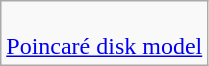<table class=wikitable>
<tr>
<td><br><a href='#'>Poincaré disk model</a><br></td>
</tr>
</table>
